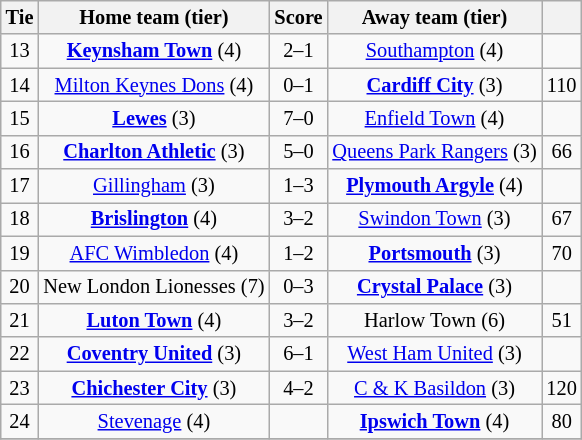<table class="wikitable" style="text-align:center; font-size:85%">
<tr>
<th>Tie</th>
<th>Home team (tier)</th>
<th>Score</th>
<th>Away team (tier)</th>
<th></th>
</tr>
<tr>
<td>13</td>
<td><strong><a href='#'>Keynsham Town</a></strong> (4)</td>
<td>2–1</td>
<td><a href='#'>Southampton</a> (4)</td>
<td></td>
</tr>
<tr>
<td>14</td>
<td><a href='#'>Milton Keynes Dons</a> (4)</td>
<td>0–1</td>
<td><strong><a href='#'>Cardiff City</a></strong> (3)</td>
<td>110</td>
</tr>
<tr>
<td>15</td>
<td><strong><a href='#'>Lewes</a></strong> (3)</td>
<td>7–0</td>
<td><a href='#'>Enfield Town</a> (4)</td>
<td></td>
</tr>
<tr>
<td>16</td>
<td><strong><a href='#'>Charlton Athletic</a></strong> (3)</td>
<td>5–0</td>
<td><a href='#'>Queens Park Rangers</a> (3)</td>
<td>66</td>
</tr>
<tr>
<td>17</td>
<td><a href='#'>Gillingham</a> (3)</td>
<td>1–3 </td>
<td><strong><a href='#'>Plymouth Argyle</a></strong> (4)</td>
<td></td>
</tr>
<tr>
<td>18</td>
<td><strong><a href='#'>Brislington</a></strong> (4)</td>
<td>3–2 </td>
<td><a href='#'>Swindon Town</a> (3)</td>
<td>67</td>
</tr>
<tr>
<td>19</td>
<td><a href='#'>AFC Wimbledon</a> (4)</td>
<td>1–2</td>
<td><strong><a href='#'>Portsmouth</a></strong> (3)</td>
<td>70</td>
</tr>
<tr>
<td>20</td>
<td>New London Lionesses (7)</td>
<td>0–3</td>
<td><strong><a href='#'>Crystal Palace</a></strong> (3)</td>
<td></td>
</tr>
<tr>
<td>21</td>
<td><strong><a href='#'>Luton Town</a></strong> (4)</td>
<td>3–2 </td>
<td>Harlow Town (6)</td>
<td>51</td>
</tr>
<tr>
<td>22</td>
<td><strong><a href='#'>Coventry United</a></strong> (3)</td>
<td>6–1</td>
<td><a href='#'>West Ham United</a> (3)</td>
<td></td>
</tr>
<tr>
<td>23</td>
<td><strong><a href='#'>Chichester City</a></strong> (3)</td>
<td>4–2 </td>
<td><a href='#'>C & K Basildon</a> (3)</td>
<td>120</td>
</tr>
<tr>
<td>24</td>
<td><a href='#'>Stevenage</a> (4)</td>
<td></td>
<td><strong><a href='#'>Ipswich Town</a></strong> (4)</td>
<td>80</td>
</tr>
<tr>
</tr>
</table>
